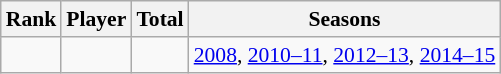<table class="sortable wikitable" style="font-size:90%;">
<tr>
<th class=unsortable>Rank</th>
<th>Player</th>
<th>Total</th>
<th class="unsortable">Seasons</th>
</tr>
<tr>
<td></td>
<td> </td>
<td></td>
<td><a href='#'>2008</a>, <a href='#'>2010–11</a>, <a href='#'>2012–13</a>, <a href='#'>2014–15</a></td>
</tr>
</table>
